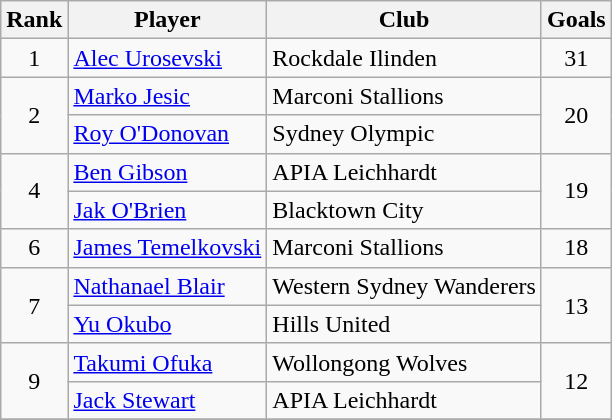<table class="wikitable" style="text-align:center;">
<tr>
<th>Rank</th>
<th>Player</th>
<th>Club</th>
<th>Goals</th>
</tr>
<tr>
<td>1</td>
<td align="left"> <a href='#'>Alec Urosevski</a></td>
<td align="left">Rockdale Ilinden</td>
<td>31</td>
</tr>
<tr>
<td rowspan="2">2</td>
<td align="left"> <a href='#'>Marko Jesic</a></td>
<td align="left">Marconi Stallions</td>
<td rowspan="2">20</td>
</tr>
<tr>
<td align="left"> <a href='#'>Roy O'Donovan</a></td>
<td align="left">Sydney Olympic</td>
</tr>
<tr>
<td rowspan="2">4</td>
<td align="left"> <a href='#'>Ben Gibson</a></td>
<td align="left">APIA Leichhardt</td>
<td rowspan="2">19</td>
</tr>
<tr>
<td align="left"> <a href='#'>Jak O'Brien</a></td>
<td align="left">Blacktown City</td>
</tr>
<tr>
<td>6</td>
<td align="left"> <a href='#'>James Temelkovski</a></td>
<td align="left">Marconi Stallions</td>
<td>18</td>
</tr>
<tr>
<td rowspan="2">7</td>
<td align="left"> <a href='#'>Nathanael Blair</a></td>
<td align="left">Western Sydney Wanderers</td>
<td rowspan="2">13</td>
</tr>
<tr>
<td align="left"> <a href='#'>Yu Okubo</a></td>
<td align="left">Hills United</td>
</tr>
<tr>
<td rowspan="2">9</td>
<td align="left"> <a href='#'>Takumi Ofuka</a></td>
<td align="left">Wollongong Wolves</td>
<td rowspan="2">12</td>
</tr>
<tr>
<td align="left"> <a href='#'>Jack Stewart</a></td>
<td align="left">APIA Leichhardt</td>
</tr>
<tr>
</tr>
</table>
